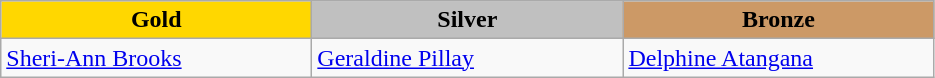<table class="wikitable" style="text-align:left">
<tr align="center">
<td width=200 bgcolor=gold><strong>Gold</strong></td>
<td width=200 bgcolor=silver><strong>Silver</strong></td>
<td width=200 bgcolor=CC9966><strong>Bronze</strong></td>
</tr>
<tr>
<td><a href='#'>Sheri-Ann Brooks</a><br><em></em></td>
<td><a href='#'>Geraldine Pillay</a><br><em></em></td>
<td><a href='#'>Delphine Atangana</a><br><em></em></td>
</tr>
</table>
